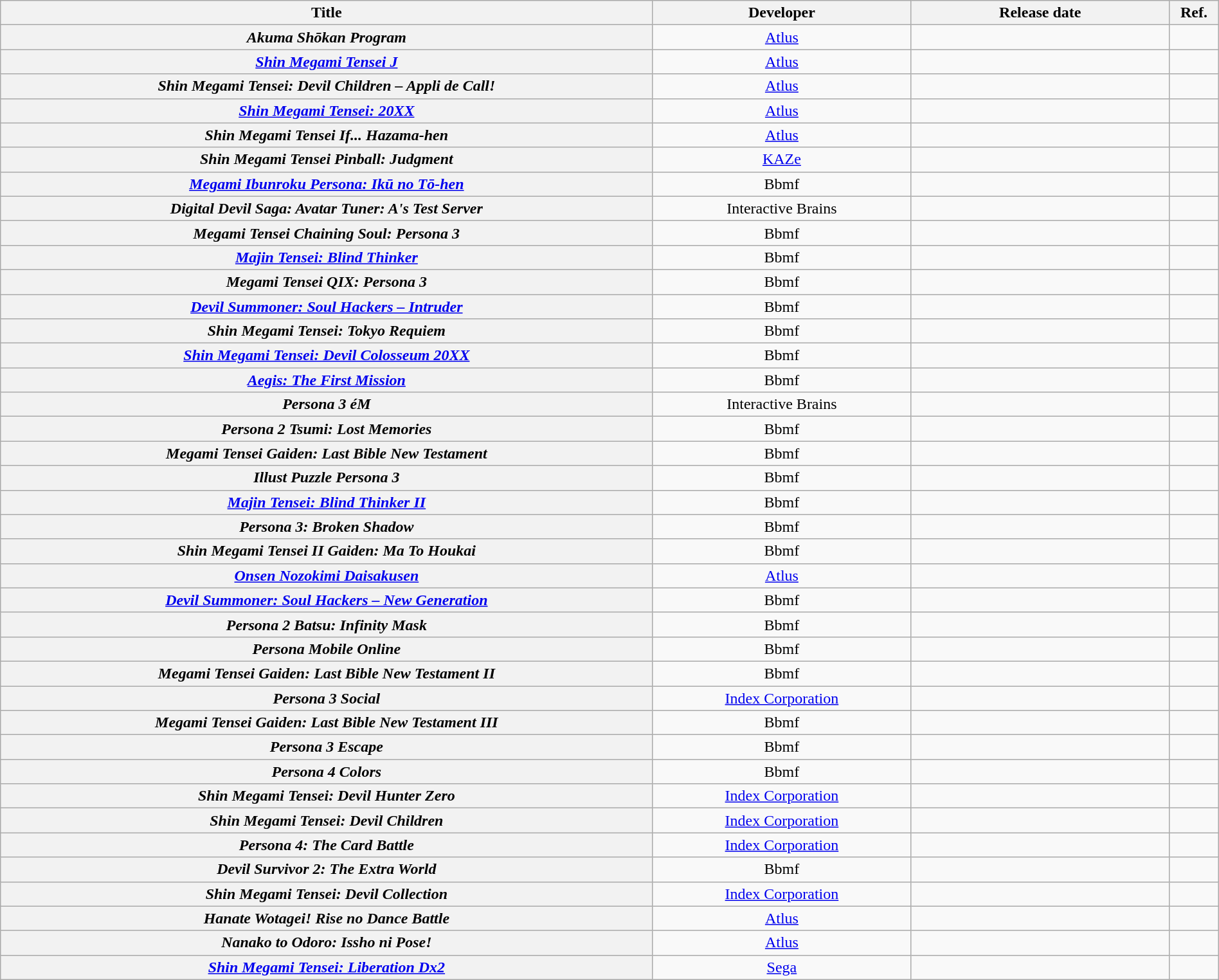<table class="wikitable sortable plainrowheaders" style="width: 100%;">
<tr>
<th scope="col" style="width:53%;">Title</th>
<th scope="col" style="width:21%;">Developer</th>
<th scope="col" style="width:21%;">Release date</th>
<th scope="col" style="width:4%;" class="unsortable">Ref.</th>
</tr>
<tr style="text-align: center;">
<th scope="row" style="text-align:center;"><em>Akuma Shōkan Program</em></th>
<td><a href='#'>Atlus</a></td>
<td></td>
<td></td>
</tr>
<tr style="text-align: center;">
<th scope="row" style="text-align:center;"><em><a href='#'>Shin Megami Tensei J</a></em></th>
<td><a href='#'>Atlus</a></td>
<td></td>
<td></td>
</tr>
<tr style="text-align: center;">
<th scope="row" style="text-align:center;"><em>Shin Megami Tensei: Devil Children – Appli de Call!</em></th>
<td><a href='#'>Atlus</a></td>
<td></td>
<td></td>
</tr>
<tr style="text-align: center;">
<th scope="row" style="text-align:center;"><em><a href='#'>Shin Megami Tensei: 20XX</a></em></th>
<td><a href='#'>Atlus</a></td>
<td></td>
<td></td>
</tr>
<tr style="text-align: center;">
<th scope="row" style="text-align:center;"><em>Shin Megami Tensei If... Hazama-hen</em></th>
<td><a href='#'>Atlus</a></td>
<td></td>
<td></td>
</tr>
<tr style="text-align: center;">
<th scope="row" style="text-align:center;"><em>Shin Megami Tensei Pinball: Judgment</em></th>
<td><a href='#'>KAZe</a></td>
<td></td>
<td></td>
</tr>
<tr style="text-align: center;">
<th scope="row" style="text-align:center;"><em><a href='#'>Megami Ibunroku Persona: Ikū no Tō-hen</a></em></th>
<td>Bbmf</td>
<td></td>
<td></td>
</tr>
<tr style="text-align: center;">
<th scope="row" style="text-align:center;"><em>Digital Devil Saga: Avatar Tuner: A's Test Server</em></th>
<td>Interactive Brains</td>
<td></td>
<td></td>
</tr>
<tr style="text-align: center;">
<th scope="row" style="text-align:center;"><em>Megami Tensei Chaining Soul: Persona 3</em></th>
<td>Bbmf</td>
<td></td>
<td></td>
</tr>
<tr style="text-align: center;">
<th scope="row" style="text-align:center;"><em><a href='#'>Majin Tensei: Blind Thinker</a></em></th>
<td>Bbmf</td>
<td></td>
<td></td>
</tr>
<tr style="text-align: center;">
<th scope="row" style="text-align:center;"><em>Megami Tensei QIX: Persona 3</em></th>
<td>Bbmf</td>
<td></td>
<td></td>
</tr>
<tr style="text-align: center;">
<th scope="row" style="text-align:center;"><em><a href='#'>Devil Summoner: Soul Hackers – Intruder</a></em></th>
<td>Bbmf</td>
<td></td>
<td></td>
</tr>
<tr style="text-align: center;">
<th scope="row" style="text-align:center;"><em>Shin Megami Tensei: Tokyo Requiem</em></th>
<td>Bbmf</td>
<td></td>
<td></td>
</tr>
<tr style="text-align: center;">
<th scope="row" style="text-align:center;"><em><a href='#'>Shin Megami Tensei: Devil Colosseum 20XX</a></em></th>
<td>Bbmf</td>
<td></td>
<td></td>
</tr>
<tr style="text-align: center;">
<th scope="row" style="text-align:center;"><em><a href='#'>Aegis: The First Mission</a></em></th>
<td>Bbmf</td>
<td></td>
<td></td>
</tr>
<tr style="text-align: center;">
<th scope="row" style="text-align:center;"><em>Persona 3 éM</em></th>
<td>Interactive Brains</td>
<td></td>
<td></td>
</tr>
<tr style="text-align: center;">
<th scope="row" style="text-align:center;"><em>Persona 2 Tsumi: Lost Memories</em></th>
<td>Bbmf</td>
<td></td>
<td></td>
</tr>
<tr style="text-align: center;">
<th scope="row" style="text-align:center;"><em>Megami Tensei Gaiden: Last Bible New Testament</em></th>
<td>Bbmf</td>
<td></td>
<td></td>
</tr>
<tr style="text-align: center;">
<th scope="row" style="text-align:center;"><em>Illust Puzzle Persona 3</em></th>
<td>Bbmf</td>
<td></td>
<td></td>
</tr>
<tr style="text-align: center;">
<th scope="row" style="text-align:center;"><em><a href='#'>Majin Tensei: Blind Thinker II</a></em></th>
<td>Bbmf</td>
<td></td>
<td></td>
</tr>
<tr style="text-align: center;">
<th scope="row" style="text-align:center;"><em>Persona 3: Broken Shadow</em></th>
<td>Bbmf</td>
<td></td>
<td></td>
</tr>
<tr style="text-align: center;">
<th scope="row" style="text-align:center;"><em>Shin Megami Tensei II Gaiden: Ma To Houkai</em></th>
<td>Bbmf</td>
<td></td>
<td></td>
</tr>
<tr style="text-align: center;">
<th scope="row" style="text-align:center;"><em><a href='#'>Onsen Nozokimi Daisakusen</a></em></th>
<td><a href='#'>Atlus</a></td>
<td></td>
<td></td>
</tr>
<tr style="text-align: center;">
<th scope="row" style="text-align:center;"><em><a href='#'>Devil Summoner: Soul Hackers – New Generation</a></em></th>
<td>Bbmf</td>
<td></td>
<td></td>
</tr>
<tr style="text-align: center;">
<th scope="row" style="text-align:center;"><em>Persona 2 Batsu: Infinity Mask</em></th>
<td>Bbmf</td>
<td></td>
<td></td>
</tr>
<tr style="text-align: center;">
<th scope="row" style="text-align:center;"><em>Persona Mobile Online</em></th>
<td>Bbmf</td>
<td></td>
<td></td>
</tr>
<tr style="text-align: center;">
<th scope="row" style="text-align:center;"><em>Megami Tensei Gaiden: Last Bible New Testament II</em></th>
<td>Bbmf</td>
<td></td>
<td></td>
</tr>
<tr style="text-align: center;">
<th scope="row" style="text-align:center;"><em>Persona 3 Social</em></th>
<td><a href='#'>Index Corporation</a></td>
<td></td>
<td></td>
</tr>
<tr style="text-align: center;">
<th scope="row" style="text-align:center;"><em>Megami Tensei Gaiden: Last Bible New Testament III</em></th>
<td>Bbmf</td>
<td></td>
<td></td>
</tr>
<tr style="text-align: center;">
<th scope="row" style="text-align:center;"><em>Persona 3 Escape</em></th>
<td>Bbmf</td>
<td></td>
<td></td>
</tr>
<tr style="text-align: center;">
<th scope="row" style="text-align:center;"><em>Persona 4 Colors</em></th>
<td>Bbmf</td>
<td></td>
<td></td>
</tr>
<tr style="text-align: center;">
<th scope="row" style="text-align:center;"><em>Shin Megami Tensei: Devil Hunter Zero</em></th>
<td><a href='#'>Index Corporation</a></td>
<td></td>
<td></td>
</tr>
<tr style="text-align: center;">
<th scope="row" style="text-align:center;"><em>Shin Megami Tensei: Devil Children</em></th>
<td><a href='#'>Index Corporation</a></td>
<td></td>
<td></td>
</tr>
<tr style="text-align: center;">
<th scope="row" style="text-align:center;"><em>Persona 4: The Card Battle</em></th>
<td><a href='#'>Index Corporation</a></td>
<td></td>
<td></td>
</tr>
<tr style="text-align: center;">
<th scope="row" style="text-align:center;"><em>Devil Survivor 2: The Extra World</em></th>
<td>Bbmf</td>
<td></td>
<td></td>
</tr>
<tr style="text-align: center;">
<th scope="row" style="text-align:center;"><em>Shin Megami Tensei: Devil Collection</em></th>
<td><a href='#'>Index Corporation</a></td>
<td></td>
<td></td>
</tr>
<tr style=text-align:center;">
<th scope="row" style="text-align:center;"><em>Hanate Wotagei! Rise no Dance Battle</em></th>
<td><a href='#'>Atlus</a></td>
<td></td>
<td></td>
</tr>
<tr style=text-align:center;">
<th scope="row" style="text-align:center;"><em>Nanako to Odoro: Issho ni Pose!</em></th>
<td><a href='#'>Atlus</a></td>
<td></td>
<td></td>
</tr>
<tr style=text-align:center;">
<th scope="row" style="text-align:center;"><em><a href='#'>Shin Megami Tensei: Liberation Dx2</a></em></th>
<td><a href='#'>Sega</a></td>
<td></td>
<td></td>
</tr>
</table>
